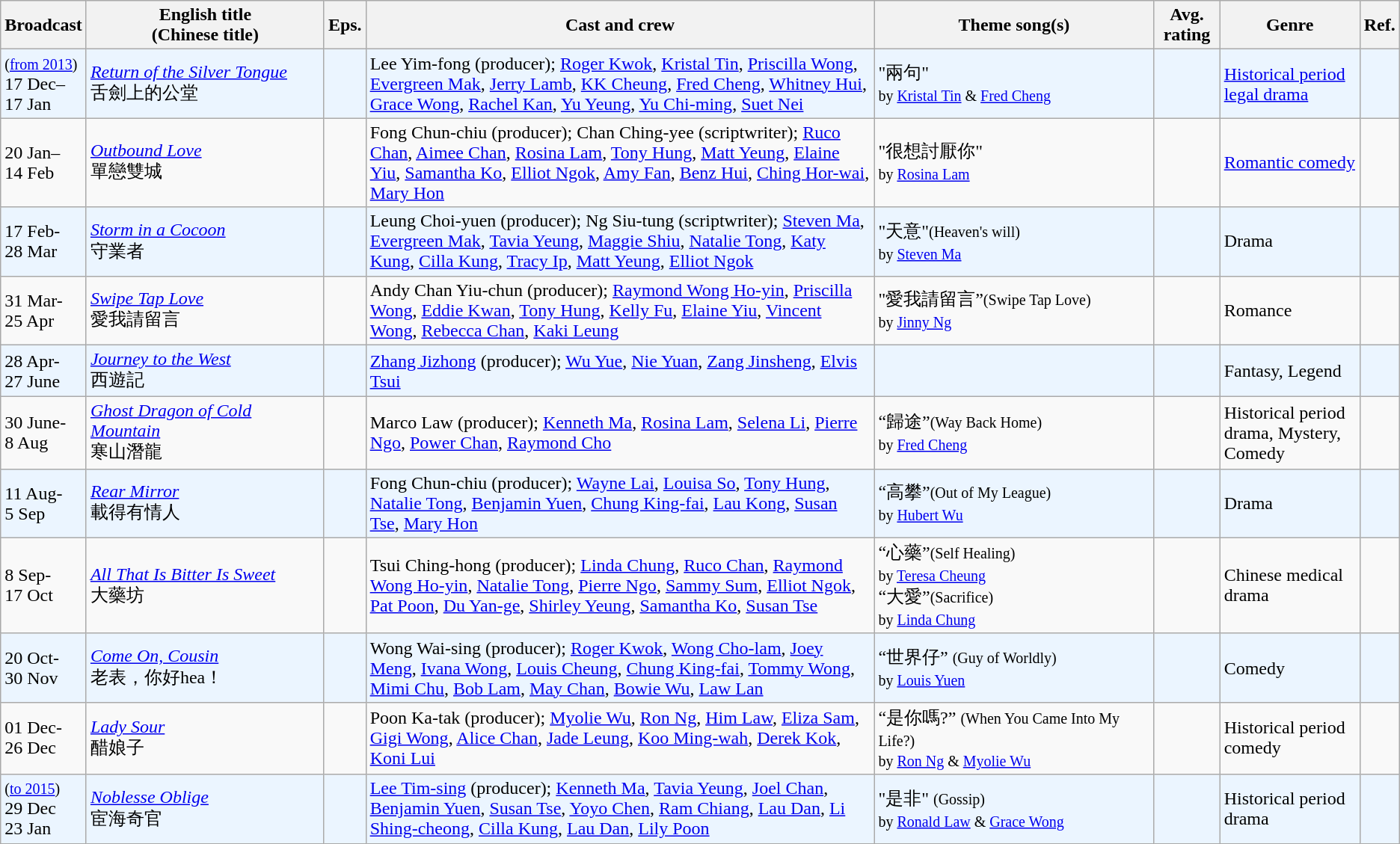<table class="wikitable sortable">
<tr>
<th>Broadcast</th>
<th style="width:17%;">English title <br> (Chinese title)</th>
<th>Eps.</th>
<th>Cast and crew</th>
<th style="width:20%;">Theme song(s)</th>
<th>Avg. rating</th>
<th style="width:10%;">Genre</th>
<th>Ref.</th>
</tr>
<tr ---- bgcolor="#ebf5ff">
<td><small>(<a href='#'>from 2013</a>)</small><br>17 Dec–<br>17 Jan</td>
<td><em><a href='#'>Return of the Silver Tongue</a></em><br>舌劍上的公堂</td>
<td></td>
<td>Lee Yim-fong (producer); <a href='#'>Roger Kwok</a>, <a href='#'>Kristal Tin</a>, <a href='#'>Priscilla Wong</a>, <a href='#'>Evergreen Mak</a>, <a href='#'>Jerry Lamb</a>, <a href='#'>KK Cheung</a>, <a href='#'>Fred Cheng</a>, <a href='#'>Whitney Hui</a>, <a href='#'>Grace Wong</a>, <a href='#'>Rachel Kan</a>, <a href='#'>Yu Yeung</a>, <a href='#'>Yu Chi-ming</a>, <a href='#'>Suet Nei</a></td>
<td>"兩句" <small></small><br><small>by <a href='#'>Kristal Tin</a> & <a href='#'>Fred Cheng</a></small></td>
<td></td>
<td><a href='#'>Historical period</a> <a href='#'>legal drama</a></td>
<td></td>
</tr>
<tr>
<td>20 Jan–<br>14 Feb</td>
<td><em><a href='#'>Outbound Love</a></em><br>單戀雙城</td>
<td></td>
<td>Fong Chun-chiu (producer); Chan Ching-yee (scriptwriter); <a href='#'>Ruco Chan</a>, <a href='#'>Aimee Chan</a>, <a href='#'>Rosina Lam</a>, <a href='#'>Tony Hung</a>, <a href='#'>Matt Yeung</a>, <a href='#'>Elaine Yiu</a>, <a href='#'>Samantha Ko</a>, <a href='#'>Elliot Ngok</a>, <a href='#'>Amy Fan</a>, <a href='#'>Benz Hui</a>, <a href='#'>Ching Hor-wai</a>, <a href='#'>Mary Hon</a></td>
<td>"很想討厭你"<small></small><br><small>by <a href='#'>Rosina Lam</a></small></td>
<td></td>
<td><a href='#'>Romantic comedy</a></td>
<td></td>
</tr>
<tr ---- bgcolor="#ebf5ff">
<td>17 Feb-<br>28 Mar</td>
<td><em><a href='#'>Storm in a Cocoon</a></em><br>守業者</td>
<td></td>
<td>Leung Choi-yuen (producer); Ng Siu-tung (scriptwriter); <a href='#'>Steven Ma</a>, <a href='#'>Evergreen Mak</a>, <a href='#'>Tavia Yeung</a>, <a href='#'>Maggie Shiu</a>, <a href='#'>Natalie Tong</a>, <a href='#'>Katy Kung</a>, <a href='#'>Cilla Kung</a>, <a href='#'>Tracy Ip</a>, <a href='#'>Matt Yeung</a>, <a href='#'>Elliot Ngok</a></td>
<td>"天意"<small>(Heaven's will)</small><br><small>by <a href='#'>Steven Ma</a></small></td>
<td></td>
<td>Drama</td>
<td></td>
</tr>
<tr>
<td>31 Mar-<br>25 Apr</td>
<td><em><a href='#'>Swipe Tap Love</a></em><br>愛我請留言</td>
<td></td>
<td>Andy Chan Yiu-chun (producer); <a href='#'>Raymond Wong Ho-yin</a>, <a href='#'>Priscilla Wong</a>, <a href='#'>Eddie Kwan</a>, <a href='#'>Tony Hung</a>, <a href='#'>Kelly Fu</a>, <a href='#'>Elaine Yiu</a>, <a href='#'>Vincent Wong</a>, <a href='#'>Rebecca Chan</a>, <a href='#'>Kaki Leung</a></td>
<td>"愛我請留言”<small>(Swipe Tap Love)</small><br><small>by <a href='#'>Jinny Ng</a></small></td>
<td></td>
<td>Romance</td>
<td></td>
</tr>
<tr ---- bgcolor="#ebf5ff">
<td>28 Apr-<br>27 June</td>
<td><em><a href='#'>Journey to the West</a></em><br>西遊記</td>
<td></td>
<td><a href='#'>Zhang Jizhong</a> (producer);  <a href='#'>Wu Yue</a>, <a href='#'>Nie Yuan</a>, <a href='#'>Zang Jinsheng</a>, <a href='#'>Elvis Tsui</a></td>
<td></td>
<td></td>
<td>Fantasy, Legend</td>
<td></td>
</tr>
<tr>
<td>30 June-<br>8 Aug</td>
<td><em><a href='#'>Ghost Dragon of Cold Mountain</a></em><br>寒山潛龍</td>
<td></td>
<td>Marco Law (producer); <a href='#'>Kenneth Ma</a>, <a href='#'>Rosina Lam</a>, <a href='#'>Selena Li</a>, <a href='#'>Pierre Ngo</a>, <a href='#'>Power Chan</a>, <a href='#'>Raymond Cho</a></td>
<td>“歸途”<small>(Way Back Home)</small><br><small>by <a href='#'>Fred Cheng</a></small></td>
<td></td>
<td>Historical period drama, Mystery, Comedy</td>
<td></td>
</tr>
<tr ---- bgcolor="#ebf5ff">
<td>11 Aug-<br>5 Sep</td>
<td><em><a href='#'>Rear Mirror</a></em><br>載得有情人</td>
<td></td>
<td>Fong Chun-chiu (producer); <a href='#'>Wayne Lai</a>, <a href='#'>Louisa So</a>, <a href='#'>Tony Hung</a>, <a href='#'>Natalie Tong</a>, <a href='#'>Benjamin Yuen</a>, <a href='#'>Chung King-fai</a>, <a href='#'>Lau Kong</a>, <a href='#'>Susan Tse</a>, <a href='#'>Mary Hon</a></td>
<td>“高攀”<small>(Out of My League)</small><br><small>by <a href='#'>Hubert Wu</a></small></td>
<td></td>
<td>Drama</td>
<td></td>
</tr>
<tr>
<td>8 Sep-<br>17 Oct</td>
<td><em><a href='#'>All That Is Bitter Is Sweet</a></em> <br>大藥坊</td>
<td></td>
<td>Tsui Ching-hong (producer); <a href='#'>Linda Chung</a>, <a href='#'>Ruco Chan</a>, <a href='#'>Raymond Wong Ho-yin</a>, <a href='#'>Natalie Tong</a>, <a href='#'>Pierre Ngo</a>, <a href='#'>Sammy Sum</a>, <a href='#'>Elliot Ngok</a>, <a href='#'>Pat Poon</a>, <a href='#'>Du Yan-ge</a>, <a href='#'>Shirley Yeung</a>, <a href='#'>Samantha Ko</a>, <a href='#'>Susan Tse</a></td>
<td>“心藥”<small>(Self Healing)</small><br><small>by <a href='#'>Teresa Cheung</a> </small><br>“大愛”<small>(Sacrifice)</small><br><small>by <a href='#'>Linda Chung</a></small></td>
<td></td>
<td>Chinese medical drama</td>
<td></td>
</tr>
<tr ---- bgcolor="#ebf5ff">
<td>20 Oct-<br>30 Nov</td>
<td><em><a href='#'>Come On, Cousin</a></em> <br>老表，你好hea！</td>
<td></td>
<td>Wong Wai-sing (producer); <a href='#'>Roger Kwok</a>, <a href='#'>Wong Cho-lam</a>, <a href='#'>Joey Meng</a>, <a href='#'>Ivana Wong</a>, <a href='#'>Louis Cheung</a>, <a href='#'>Chung King-fai</a>, <a href='#'>Tommy Wong</a>, <a href='#'>Mimi Chu</a>, <a href='#'>Bob Lam</a>, <a href='#'>May Chan</a>, <a href='#'>Bowie Wu</a>, <a href='#'>Law Lan</a></td>
<td>“世界仔” <small>(Guy of Worldly)</small><br><small>by <a href='#'>Louis Yuen</a></small></td>
<td></td>
<td>Comedy</td>
<td></td>
</tr>
<tr>
<td>01 Dec-<br>26 Dec</td>
<td><em><a href='#'>Lady Sour</a></em> <br>醋娘子</td>
<td></td>
<td>Poon Ka-tak (producer); <a href='#'>Myolie Wu</a>, <a href='#'>Ron Ng</a>, <a href='#'>Him Law</a>, <a href='#'>Eliza Sam</a>, <a href='#'>Gigi Wong</a>, <a href='#'>Alice Chan</a>, <a href='#'>Jade Leung</a>, <a href='#'>Koo Ming-wah</a>, <a href='#'>Derek Kok</a>, <a href='#'>Koni Lui</a></td>
<td>“是你嗎?” <small>(When You Came Into My Life?)</small><br><small>by <a href='#'>Ron Ng</a> & <a href='#'>Myolie Wu</a> </small></td>
<td></td>
<td>Historical period comedy</td>
<td></td>
</tr>
<tr ---- bgcolor="#ebf5ff">
<td><small>(<a href='#'>to 2015</a>)</small><br>29 Dec<br>23 Jan</td>
<td><em><a href='#'>Noblesse Oblige</a></em> <br>宦海奇官</td>
<td></td>
<td><a href='#'>Lee Tim-sing</a> (producer); <a href='#'>Kenneth Ma</a>, <a href='#'>Tavia Yeung</a>, <a href='#'>Joel Chan</a>, <a href='#'>Benjamin Yuen</a>, <a href='#'>Susan Tse</a>, <a href='#'>Yoyo Chen</a>, <a href='#'>Ram Chiang</a>, <a href='#'>Lau Dan</a>, <a href='#'>Li Shing-cheong</a>, <a href='#'>Cilla Kung</a>, <a href='#'>Lau Dan</a>, <a href='#'>Lily Poon</a></td>
<td>"是非" <small>(Gossip)</small><br><small>by <a href='#'>Ronald Law</a> & <a href='#'>Grace Wong</a> </small></td>
<td></td>
<td>Historical period drama</td>
<td></td>
</tr>
</table>
